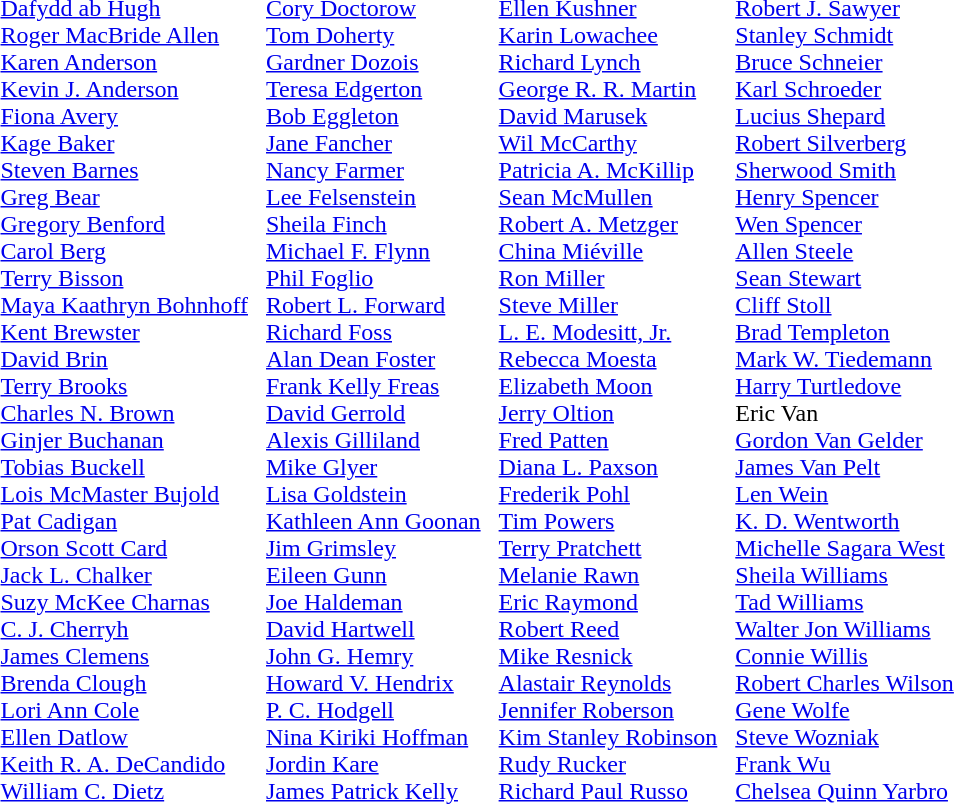<table border="0" cellpadding="5">
<tr ---->
<td valign="top"><br><a href='#'>Dafydd ab Hugh</a><br>
<a href='#'>Roger MacBride Allen</a><br>
<a href='#'>Karen Anderson</a><br>
<a href='#'>Kevin J. Anderson</a><br>
<a href='#'>Fiona Avery</a><br>
<a href='#'>Kage Baker</a><br>
<a href='#'>Steven Barnes</a><br>
<a href='#'>Greg Bear</a><br>
<a href='#'>Gregory Benford</a><br>
<a href='#'>Carol Berg</a><br>
<a href='#'>Terry Bisson</a><br>
<a href='#'>Maya Kaathryn Bohnhoff</a><br>
<a href='#'>Kent Brewster</a><br>
<a href='#'>David Brin</a><br>
<a href='#'>Terry Brooks</a><br>
<a href='#'>Charles N. Brown</a><br>
<a href='#'>Ginjer Buchanan</a><br>
<a href='#'>Tobias Buckell</a><br>
<a href='#'>Lois McMaster Bujold</a><br>
<a href='#'>Pat Cadigan</a><br>
<a href='#'>Orson Scott Card</a><br>
<a href='#'>Jack L. Chalker</a><br>
<a href='#'>Suzy McKee Charnas</a><br>
<a href='#'>C. J. Cherryh</a><br>
<a href='#'>James Clemens</a><br>
<a href='#'>Brenda Clough</a><br>
<a href='#'>Lori Ann Cole</a><br>
<a href='#'>Ellen Datlow</a><br>
<a href='#'>Keith R. A. DeCandido</a><br>
<a href='#'>William C. Dietz</a><br></td>
<td valign="top"><br><a href='#'>Cory Doctorow</a><br>
<a href='#'>Tom Doherty</a><br>
<a href='#'>Gardner Dozois</a><br>
<a href='#'>Teresa Edgerton</a><br>
<a href='#'>Bob Eggleton</a><br>
<a href='#'>Jane Fancher</a><br>
<a href='#'>Nancy Farmer</a><br>
<a href='#'>Lee Felsenstein</a><br>
<a href='#'>Sheila Finch</a><br>
<a href='#'>Michael F. Flynn</a><br>
<a href='#'>Phil Foglio</a><br>
<a href='#'>Robert L. Forward</a><br>
<a href='#'>Richard Foss</a><br>
<a href='#'>Alan Dean Foster</a><br>
<a href='#'>Frank Kelly Freas</a><br>
<a href='#'>David Gerrold</a><br>
<a href='#'>Alexis Gilliland</a><br>
<a href='#'>Mike Glyer</a><br>
<a href='#'>Lisa Goldstein</a><br>
<a href='#'>Kathleen Ann Goonan</a><br>
<a href='#'>Jim Grimsley</a><br>
<a href='#'>Eileen Gunn</a><br>
<a href='#'>Joe Haldeman</a><br>
<a href='#'>David Hartwell</a><br>
<a href='#'>John G. Hemry</a><br>
<a href='#'>Howard V. Hendrix</a><br>
<a href='#'>P. C. Hodgell</a><br>
<a href='#'>Nina Kiriki Hoffman</a><br>
<a href='#'>Jordin Kare</a><br>
<a href='#'>James Patrick Kelly</a><br></td>
<td valign="top"><br><a href='#'>Ellen Kushner</a><br>
<a href='#'>Karin Lowachee</a><br>
<a href='#'>Richard Lynch</a><br>
<a href='#'>George R. R. Martin</a><br>
<a href='#'>David Marusek</a><br>
<a href='#'>Wil McCarthy</a><br>
<a href='#'>Patricia A. McKillip</a><br>
<a href='#'>Sean McMullen</a><br>
<a href='#'>Robert A. Metzger</a><br>
<a href='#'>China Miéville</a><br>
<a href='#'>Ron Miller</a><br>
<a href='#'>Steve Miller</a><br>
<a href='#'>L. E. Modesitt, Jr.</a><br>
<a href='#'>Rebecca Moesta</a><br>
<a href='#'>Elizabeth Moon</a><br>
<a href='#'>Jerry Oltion</a><br>
<a href='#'>Fred Patten</a><br>
<a href='#'>Diana L. Paxson</a><br>
<a href='#'>Frederik Pohl</a><br>
<a href='#'>Tim Powers</a><br>
<a href='#'>Terry Pratchett</a><br>
<a href='#'>Melanie Rawn</a><br>
<a href='#'>Eric Raymond</a><br>
<a href='#'>Robert Reed</a><br>
<a href='#'>Mike Resnick</a><br>
<a href='#'>Alastair Reynolds</a><br>
<a href='#'>Jennifer Roberson</a><br>
<a href='#'>Kim Stanley Robinson</a><br>
<a href='#'>Rudy Rucker</a><br>
<a href='#'>Richard Paul Russo</a><br></td>
<td valign="top"><br><a href='#'>Robert J. Sawyer</a><br>
<a href='#'>Stanley Schmidt</a><br>
<a href='#'>Bruce Schneier</a><br>
<a href='#'>Karl Schroeder</a><br>
<a href='#'>Lucius Shepard</a><br>
<a href='#'>Robert Silverberg</a><br>
<a href='#'>Sherwood Smith</a><br>
<a href='#'>Henry Spencer</a><br>
<a href='#'>Wen Spencer</a><br>
<a href='#'>Allen Steele</a><br>
<a href='#'>Sean Stewart</a><br>
<a href='#'>Cliff Stoll</a><br>
<a href='#'>Brad Templeton</a><br>
<a href='#'>Mark W. Tiedemann</a><br>
<a href='#'>Harry Turtledove</a><br>
Eric Van<br>
<a href='#'>Gordon Van Gelder</a><br>
<a href='#'>James Van Pelt</a><br>
<a href='#'>Len Wein</a><br>
<a href='#'>K. D. Wentworth</a><br>
<a href='#'>Michelle Sagara West</a><br>
<a href='#'>Sheila Williams</a><br>
<a href='#'>Tad Williams</a><br>
<a href='#'>Walter Jon Williams</a><br>
<a href='#'>Connie Willis</a><br>
<a href='#'>Robert Charles Wilson</a><br>
<a href='#'>Gene Wolfe</a><br>
<a href='#'>Steve Wozniak</a><br>
<a href='#'>Frank Wu</a><br>
<a href='#'>Chelsea Quinn Yarbro</a><br></td>
</tr>
</table>
